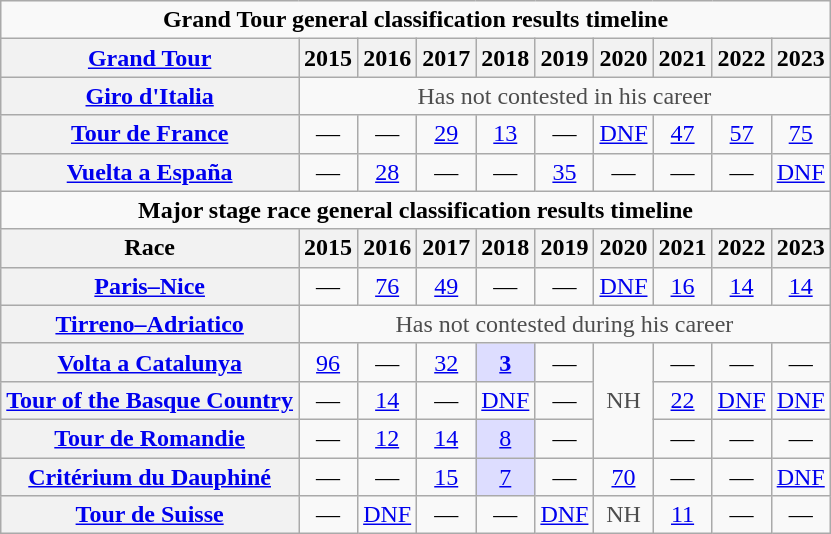<table class="wikitable plainrowheaders">
<tr>
<td colspan="10" scope="col" align="center"><strong>Grand Tour general classification results timeline</strong></td>
</tr>
<tr>
<th scope="col"><a href='#'>Grand Tour</a></th>
<th scope="col">2015</th>
<th scope="col">2016</th>
<th scope="col">2017</th>
<th scope="col">2018</th>
<th scope="col">2019</th>
<th scope="col">2020</th>
<th scope="col">2021</th>
<th scope="col">2022</th>
<th scope="col">2023</th>
</tr>
<tr style="text-align:center;">
<th scope="row"> <a href='#'>Giro d'Italia</a></th>
<td style="color:#4d4d4d;" colspan=9>Has not contested in his career</td>
</tr>
<tr style="text-align:center;">
<th scope="row"> <a href='#'>Tour de France</a></th>
<td>—</td>
<td>—</td>
<td><a href='#'>29</a></td>
<td><a href='#'>13</a></td>
<td>—</td>
<td><a href='#'>DNF</a></td>
<td><a href='#'>47</a></td>
<td><a href='#'>57</a></td>
<td><a href='#'>75</a></td>
</tr>
<tr style="text-align:center;">
<th scope="row"> <a href='#'>Vuelta a España</a></th>
<td>—</td>
<td><a href='#'>28</a></td>
<td>—</td>
<td>—</td>
<td><a href='#'>35</a></td>
<td>—</td>
<td>—</td>
<td>—</td>
<td><a href='#'>DNF</a></td>
</tr>
<tr>
<td colspan="10" scope="col" align="center"><strong>Major stage race general classification results timeline</strong></td>
</tr>
<tr>
<th scope="col">Race</th>
<th scope="col">2015</th>
<th scope="col">2016</th>
<th scope="col">2017</th>
<th scope="col">2018</th>
<th scope="col">2019</th>
<th scope="col">2020</th>
<th scope="col">2021</th>
<th scope="col">2022</th>
<th scope="col">2023</th>
</tr>
<tr style="text-align:center;">
<th scope="row"> <a href='#'>Paris–Nice</a></th>
<td>—</td>
<td><a href='#'>76</a></td>
<td><a href='#'>49</a></td>
<td>—</td>
<td>—</td>
<td><a href='#'>DNF</a></td>
<td><a href='#'>16</a></td>
<td><a href='#'>14</a></td>
<td><a href='#'>14</a></td>
</tr>
<tr style="text-align:center;">
<th scope="row"> <a href='#'>Tirreno–Adriatico</a></th>
<td style="color:#4d4d4d;" colspan=9>Has not contested during his career</td>
</tr>
<tr style="text-align:center;">
<th scope="row"> <a href='#'>Volta a Catalunya</a></th>
<td><a href='#'>96</a></td>
<td>—</td>
<td><a href='#'>32</a></td>
<td style="background:#ddf;"><a href='#'><strong>3</strong></a></td>
<td>—</td>
<td style="color:#4d4d4d;" rowspan=3>NH</td>
<td>—</td>
<td>—</td>
<td>—</td>
</tr>
<tr style="text-align:center;">
<th scope="row"> <a href='#'>Tour of the Basque Country</a></th>
<td>—</td>
<td><a href='#'>14</a></td>
<td>—</td>
<td><a href='#'>DNF</a></td>
<td>—</td>
<td><a href='#'>22</a></td>
<td><a href='#'>DNF</a></td>
<td><a href='#'>DNF</a></td>
</tr>
<tr style="text-align:center;">
<th scope="row"> <a href='#'>Tour de Romandie</a></th>
<td>—</td>
<td><a href='#'>12</a></td>
<td><a href='#'>14</a></td>
<td style="background:#ddf;"><a href='#'>8</a></td>
<td>—</td>
<td>—</td>
<td>—</td>
<td>—</td>
</tr>
<tr style="text-align:center;">
<th scope="row"> <a href='#'>Critérium du Dauphiné</a></th>
<td>—</td>
<td>—</td>
<td><a href='#'>15</a></td>
<td style="background:#ddf;"><a href='#'>7</a></td>
<td>—</td>
<td><a href='#'>70</a></td>
<td>—</td>
<td>—</td>
<td><a href='#'>DNF</a></td>
</tr>
<tr style="text-align:center;">
<th scope="row"> <a href='#'>Tour de Suisse</a></th>
<td>—</td>
<td><a href='#'>DNF</a></td>
<td>—</td>
<td>—</td>
<td><a href='#'>DNF</a></td>
<td style="color:#4d4d4d;">NH</td>
<td><a href='#'>11</a></td>
<td>—</td>
<td>—</td>
</tr>
</table>
